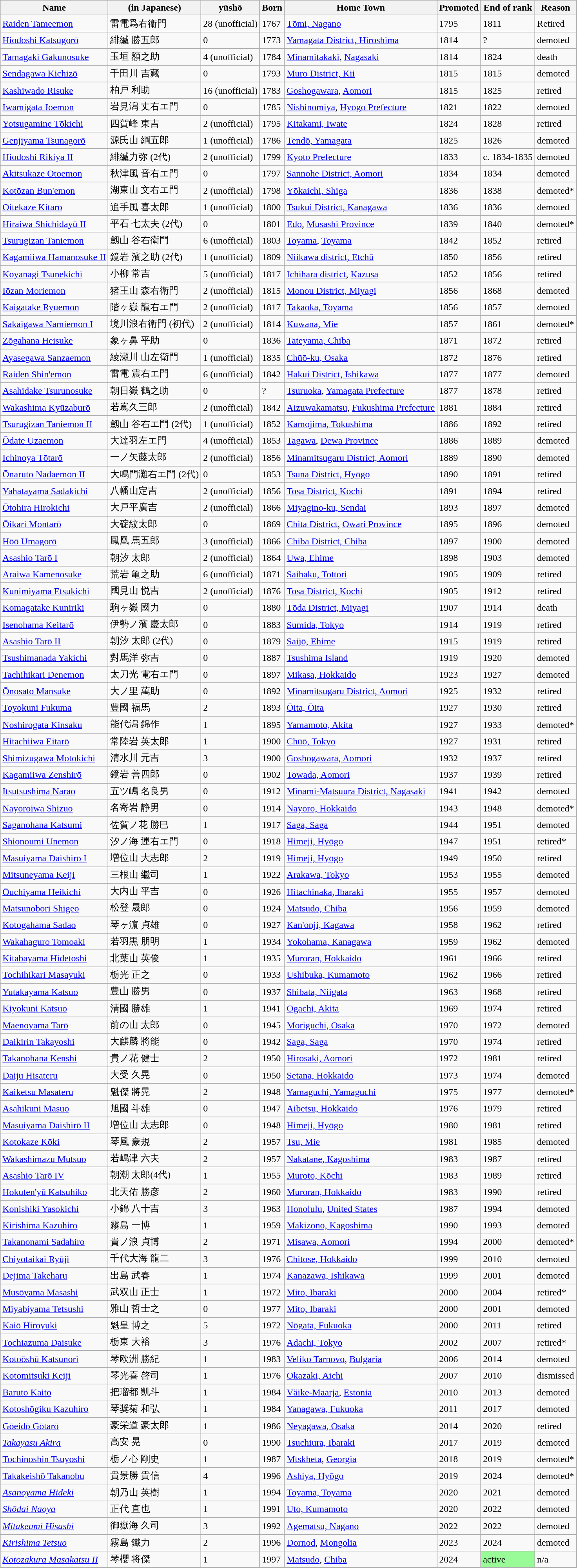<table class="wikitable sortable">
<tr>
<th>Name</th>
<th>(in Japanese)</th>
<th>yūshō</th>
<th>Born</th>
<th>Home Town</th>
<th>Promoted</th>
<th>End of rank</th>
<th>Reason</th>
</tr>
<tr>
<td><a href='#'>Raiden Tameemon</a></td>
<td>雷電爲右衞門</td>
<td>28 (unofficial)</td>
<td>1767</td>
<td><a href='#'>Tōmi, Nagano</a></td>
<td>1795</td>
<td>1811</td>
<td>Retired</td>
</tr>
<tr>
<td><a href='#'>Hiodoshi Katsugorō</a></td>
<td>緋縅 勝五郎</td>
<td>0</td>
<td>1773</td>
<td><a href='#'>Yamagata District, Hiroshima</a></td>
<td>1814</td>
<td>?</td>
<td>demoted</td>
</tr>
<tr>
<td><a href='#'>Tamagaki Gakunosuke</a></td>
<td>玉垣 額之助</td>
<td>4 (unofficial)</td>
<td>1784</td>
<td><a href='#'>Minamitakaki</a>, <a href='#'>Nagasaki</a></td>
<td>1814</td>
<td>1824</td>
<td>death</td>
</tr>
<tr>
<td><a href='#'>Sendagawa Kichizō</a></td>
<td>千田川 吉藏</td>
<td>0</td>
<td>1793</td>
<td><a href='#'>Muro District, Kii</a></td>
<td>1815</td>
<td>1815</td>
<td>demoted</td>
</tr>
<tr>
<td><a href='#'>Kashiwado Risuke</a></td>
<td>柏戸 利助</td>
<td>16 (unofficial)</td>
<td>1783</td>
<td><a href='#'>Goshogawara</a>, <a href='#'>Aomori</a></td>
<td>1815</td>
<td>1825</td>
<td>retired</td>
</tr>
<tr>
<td><a href='#'>Iwamigata Jōemon</a></td>
<td>岩見潟 丈右エ門</td>
<td>0</td>
<td>1785</td>
<td><a href='#'>Nishinomiya</a>, <a href='#'>Hyōgo Prefecture</a></td>
<td>1821</td>
<td>1822</td>
<td>demoted</td>
</tr>
<tr>
<td><a href='#'>Yotsugamine Tōkichi</a></td>
<td>四賀峰 東吉</td>
<td>2 (unofficial)</td>
<td>1795</td>
<td><a href='#'>Kitakami, Iwate</a></td>
<td>1824</td>
<td>1828</td>
<td>retired</td>
</tr>
<tr>
<td><a href='#'>Genjiyama Tsunagorō</a></td>
<td>源氏山 綱五郎</td>
<td>1 (unofficial)</td>
<td>1786</td>
<td><a href='#'>Tendō, Yamagata</a></td>
<td>1825</td>
<td>1826</td>
<td>demoted</td>
</tr>
<tr>
<td><a href='#'>Hiodoshi Rikiya II</a></td>
<td>緋縅力弥 (2代)</td>
<td>2 (unofficial)</td>
<td>1799</td>
<td><a href='#'>Kyoto Prefecture</a></td>
<td>1833</td>
<td>c. 1834-1835</td>
<td>demoted</td>
</tr>
<tr>
<td><a href='#'>Akitsukaze Otoemon</a></td>
<td>秋津風 音右エ門</td>
<td>0</td>
<td>1797</td>
<td><a href='#'>Sannohe District, Aomori</a></td>
<td>1834</td>
<td>1834</td>
<td>demoted</td>
</tr>
<tr>
<td><a href='#'>Kotōzan Bun'emon</a></td>
<td>湖東山 文右エ門</td>
<td>2 (unofficial)</td>
<td>1798</td>
<td><a href='#'>Yōkaichi, Shiga</a></td>
<td>1836</td>
<td>1838</td>
<td>demoted*</td>
</tr>
<tr>
<td><a href='#'>Oitekaze Kitarō</a></td>
<td>追手風 喜太郎　</td>
<td>1 (unofficial)</td>
<td>1800</td>
<td><a href='#'>Tsukui District, Kanagawa</a></td>
<td>1836</td>
<td>1836</td>
<td>demoted</td>
</tr>
<tr>
<td><a href='#'>Hiraiwa Shichidayū II</a></td>
<td>平石 七太夫 (2代)</td>
<td>0</td>
<td>1801</td>
<td><a href='#'>Edo</a>, <a href='#'>Musashi Province</a></td>
<td>1839</td>
<td>1840</td>
<td>demoted*</td>
</tr>
<tr>
<td><a href='#'>Tsurugizan Taniemon</a></td>
<td>劔山 谷右衛門</td>
<td>6 (unofficial)</td>
<td>1803</td>
<td><a href='#'>Toyama</a>, <a href='#'>Toyama</a></td>
<td>1842</td>
<td>1852</td>
<td>retired</td>
</tr>
<tr>
<td><a href='#'>Kagamiiwa Hamanosuke II</a></td>
<td>鏡岩 濱之助 (2代)</td>
<td>1 (unofficial)</td>
<td>1809</td>
<td><a href='#'>Niikawa district, Etchū</a></td>
<td>1850</td>
<td>1856</td>
<td>retired</td>
</tr>
<tr>
<td><a href='#'>Koyanagi Tsunekichi</a></td>
<td>小柳 常吉</td>
<td>5 (unofficial)</td>
<td>1817</td>
<td><a href='#'>Ichihara district</a>, <a href='#'>Kazusa</a></td>
<td>1852</td>
<td>1856</td>
<td>retired</td>
</tr>
<tr>
<td><a href='#'>Iōzan Moriemon</a></td>
<td>猪王山 森右衛門</td>
<td>2 (unofficial)</td>
<td>1815</td>
<td><a href='#'>Monou District, Miyagi</a></td>
<td>1856</td>
<td>1868</td>
<td>demoted</td>
</tr>
<tr>
<td><a href='#'>Kaigatake Ryūemon</a></td>
<td>階ヶ嶽 龍右エ門</td>
<td>2 (unofficial)</td>
<td>1817</td>
<td><a href='#'>Takaoka, Toyama</a></td>
<td>1856</td>
<td>1857</td>
<td>demoted</td>
</tr>
<tr>
<td><a href='#'>Sakaigawa Namiemon I</a></td>
<td>境川浪右衛門 (初代)</td>
<td>2 (unofficial)</td>
<td>1814</td>
<td><a href='#'>Kuwana, Mie</a></td>
<td>1857</td>
<td>1861</td>
<td>demoted*</td>
</tr>
<tr>
<td><a href='#'>Zōgahana Heisuke</a></td>
<td>象ヶ鼻 平助</td>
<td>0</td>
<td>1836</td>
<td><a href='#'>Tateyama, Chiba</a></td>
<td>1871</td>
<td>1872</td>
<td>retired</td>
</tr>
<tr>
<td><a href='#'>Ayasegawa Sanzaemon</a></td>
<td>綾瀬川 山左衛門</td>
<td>1 (unofficial)</td>
<td>1835</td>
<td><a href='#'>Chūō-ku, Osaka</a></td>
<td>1872</td>
<td>1876</td>
<td>retired</td>
</tr>
<tr>
<td><a href='#'>Raiden Shin'emon</a></td>
<td>雷電 震右エ門</td>
<td>6 (unofficial)</td>
<td>1842</td>
<td><a href='#'>Hakui District, Ishikawa</a></td>
<td>1877</td>
<td>1877</td>
<td>demoted</td>
</tr>
<tr>
<td><a href='#'>Asahidake Tsurunosuke</a></td>
<td>朝日嶽 鶴之助</td>
<td>0</td>
<td>?</td>
<td><a href='#'>Tsuruoka</a>, <a href='#'>Yamagata Prefecture</a></td>
<td>1877</td>
<td>1878</td>
<td>retired</td>
</tr>
<tr>
<td><a href='#'>Wakashima Kyūzaburō</a></td>
<td>若嶌久三郎</td>
<td>2 (unofficial)</td>
<td>1842</td>
<td><a href='#'>Aizuwakamatsu</a>, <a href='#'>Fukushima Prefecture</a></td>
<td>1881</td>
<td>1884</td>
<td>retired</td>
</tr>
<tr>
<td><a href='#'>Tsurugizan Taniemon II</a></td>
<td>劔山 谷右エ門 (2代)</td>
<td>1 (unofficial)</td>
<td>1852</td>
<td><a href='#'>Kamojima, Tokushima</a></td>
<td>1886</td>
<td>1892</td>
<td>retired</td>
</tr>
<tr>
</tr>
<tr>
<td><a href='#'>Ōdate Uzaemon</a></td>
<td>大達羽左エ門</td>
<td>4 (unofficial)</td>
<td>1853</td>
<td><a href='#'>Tagawa</a>, <a href='#'>Dewa Province</a></td>
<td>1886</td>
<td>1889</td>
<td>demoted</td>
</tr>
<tr>
<td><a href='#'>Ichinoya Tōtarō</a></td>
<td>一ノ矢藤太郎</td>
<td>2 (unofficial)</td>
<td>1856</td>
<td><a href='#'>Minamitsugaru District, Aomori</a></td>
<td>1889</td>
<td>1890</td>
<td>demoted</td>
</tr>
<tr>
<td><a href='#'>Ōnaruto Nadaemon II</a></td>
<td>大鳴門灘右エ門 (2代)</td>
<td>0</td>
<td>1853</td>
<td><a href='#'>Tsuna District, Hyōgo</a></td>
<td>1890</td>
<td>1891</td>
<td>retired</td>
</tr>
<tr>
<td><a href='#'>Yahatayama Sadakichi</a></td>
<td>八幡山定吉</td>
<td>2 (unofficial)</td>
<td>1856</td>
<td><a href='#'>Tosa District, Kōchi</a></td>
<td>1891</td>
<td>1894</td>
<td>retired</td>
</tr>
<tr>
<td><a href='#'>Ōtohira Hirokichi</a></td>
<td>大戸平廣吉</td>
<td>2 (unofficial)</td>
<td>1866</td>
<td><a href='#'>Miyagino-ku, Sendai</a></td>
<td>1893</td>
<td>1897</td>
<td>demoted</td>
</tr>
<tr>
<td><a href='#'>Ōikari Montarō</a></td>
<td>大碇紋太郎</td>
<td>0</td>
<td>1869</td>
<td><a href='#'>Chita District</a>, <a href='#'>Owari Province</a></td>
<td>1895</td>
<td>1896</td>
<td>demoted</td>
</tr>
<tr>
<td><a href='#'>Hōō Umagorō</a></td>
<td>鳳凰 馬五郎</td>
<td>3 (unofficial)</td>
<td>1866</td>
<td><a href='#'>Chiba District, Chiba</a></td>
<td>1897</td>
<td>1900</td>
<td>demoted</td>
</tr>
<tr>
<td><a href='#'>Asashio Tarō I</a></td>
<td>朝汐 太郎</td>
<td>2 (unofficial)</td>
<td>1864</td>
<td><a href='#'>Uwa, Ehime</a></td>
<td>1898</td>
<td>1903</td>
<td>demoted</td>
</tr>
<tr>
<td><a href='#'>Araiwa Kamenosuke</a></td>
<td>荒岩 亀之助</td>
<td>6 (unofficial)</td>
<td>1871</td>
<td><a href='#'>Saihaku, Tottori</a></td>
<td>1905</td>
<td>1909</td>
<td>retired</td>
</tr>
<tr>
<td><a href='#'>Kunimiyama Etsukichi</a></td>
<td>國見山 悦吉</td>
<td>2 (unofficial)</td>
<td>1876</td>
<td><a href='#'>Tosa District, Kōchi</a></td>
<td>1905</td>
<td>1912</td>
<td>retired</td>
</tr>
<tr>
<td><a href='#'>Komagatake Kuniriki</a></td>
<td>駒ヶ嶽 國力</td>
<td>0</td>
<td>1880</td>
<td><a href='#'>Tōda District, Miyagi</a></td>
<td>1907</td>
<td>1914</td>
<td>death</td>
</tr>
<tr>
<td><a href='#'>Isenohama Keitarō</a></td>
<td>伊勢ノ濱 慶太郎</td>
<td>0</td>
<td>1883</td>
<td><a href='#'>Sumida, Tokyo</a></td>
<td>1914</td>
<td>1919</td>
<td>retired</td>
</tr>
<tr>
<td><a href='#'>Asashio Tarō II</a></td>
<td>朝汐 太郎 (2代)</td>
<td>0</td>
<td>1879</td>
<td><a href='#'>Saijō, Ehime</a></td>
<td>1915</td>
<td>1919</td>
<td>retired</td>
</tr>
<tr>
<td><a href='#'>Tsushimanada Yakichi</a></td>
<td>對馬洋 弥吉</td>
<td>0</td>
<td>1887</td>
<td><a href='#'>Tsushima Island</a></td>
<td>1919</td>
<td>1920</td>
<td>demoted</td>
</tr>
<tr>
<td><a href='#'>Tachihikari Denemon</a></td>
<td>太刀光 電右エ門</td>
<td>0</td>
<td>1897</td>
<td><a href='#'>Mikasa, Hokkaido</a></td>
<td>1923</td>
<td>1927</td>
<td>demoted</td>
</tr>
<tr>
<td><a href='#'>Ōnosato Mansuke</a></td>
<td>大ノ里 萬助</td>
<td>0</td>
<td>1892</td>
<td><a href='#'>Minamitsugaru District, Aomori</a></td>
<td>1925</td>
<td>1932</td>
<td>retired</td>
</tr>
<tr>
<td><a href='#'>Toyokuni Fukuma</a></td>
<td>豊國 福馬</td>
<td>2</td>
<td>1893</td>
<td><a href='#'>Ōita, Ōita</a></td>
<td>1927</td>
<td>1930</td>
<td>retired</td>
</tr>
<tr>
<td><a href='#'>Noshirogata Kinsaku</a></td>
<td>能代潟 錦作</td>
<td>1</td>
<td>1895</td>
<td><a href='#'>Yamamoto, Akita</a></td>
<td>1927</td>
<td>1933</td>
<td>demoted*</td>
</tr>
<tr>
<td><a href='#'>Hitachiiwa Eitarō</a></td>
<td>常陸岩 英太郎</td>
<td>1</td>
<td>1900</td>
<td><a href='#'>Chūō, Tokyo</a></td>
<td>1927</td>
<td>1931</td>
<td>retired</td>
</tr>
<tr>
<td><a href='#'>Shimizugawa Motokichi</a></td>
<td>清水川 元吉</td>
<td>3</td>
<td>1900</td>
<td><a href='#'>Goshogawara, Aomori</a></td>
<td>1932</td>
<td>1937</td>
<td>retired</td>
</tr>
<tr>
<td><a href='#'>Kagamiiwa Zenshirō</a></td>
<td>鏡岩 善四郎</td>
<td>0</td>
<td>1902</td>
<td><a href='#'>Towada, Aomori</a></td>
<td>1937</td>
<td>1939</td>
<td>retired</td>
</tr>
<tr>
<td><a href='#'>Itsutsushima Narao</a></td>
<td>五ツ嶋 名良男</td>
<td>0</td>
<td>1912</td>
<td><a href='#'>Minami-Matsuura District, Nagasaki</a></td>
<td>1941</td>
<td>1942</td>
<td>demoted</td>
</tr>
<tr>
<td><a href='#'>Nayoroiwa Shizuo</a></td>
<td>名寄岩 静男</td>
<td>0</td>
<td>1914</td>
<td><a href='#'>Nayoro, Hokkaido</a></td>
<td>1943</td>
<td>1948</td>
<td>demoted*</td>
</tr>
<tr>
<td><a href='#'>Saganohana Katsumi</a></td>
<td>佐賀ノ花 勝巳</td>
<td>1</td>
<td>1917</td>
<td><a href='#'>Saga, Saga</a></td>
<td>1944</td>
<td>1951</td>
<td>demoted</td>
</tr>
<tr>
<td><a href='#'>Shionoumi Unemon</a></td>
<td>汐ノ海 運右エ門</td>
<td>0</td>
<td>1918</td>
<td><a href='#'>Himeji, Hyōgo</a></td>
<td>1947</td>
<td>1951</td>
<td>retired*</td>
</tr>
<tr>
<td><a href='#'>Masuiyama Daishirō I</a></td>
<td>増位山 大志郎</td>
<td>2</td>
<td>1919</td>
<td><a href='#'>Himeji, Hyōgo</a></td>
<td>1949</td>
<td>1950</td>
<td>retired</td>
</tr>
<tr>
<td><a href='#'>Mitsuneyama Keiji</a></td>
<td>三根山 繼司</td>
<td>1</td>
<td>1922</td>
<td><a href='#'>Arakawa, Tokyo</a></td>
<td>1953</td>
<td>1955</td>
<td>demoted</td>
</tr>
<tr>
<td><a href='#'>Ōuchiyama Heikichi</a></td>
<td>大内山 平吉</td>
<td>0</td>
<td>1926</td>
<td><a href='#'>Hitachinaka, Ibaraki</a></td>
<td>1955</td>
<td>1957</td>
<td>demoted</td>
</tr>
<tr>
<td><a href='#'>Matsunobori Shigeo</a></td>
<td>松登 晟郎</td>
<td>0</td>
<td>1924</td>
<td><a href='#'>Matsudo, Chiba</a></td>
<td>1956</td>
<td>1959</td>
<td>demoted</td>
</tr>
<tr>
<td><a href='#'>Kotogahama Sadao</a></td>
<td>琴ヶ濵 貞雄</td>
<td>0</td>
<td>1927</td>
<td><a href='#'>Kan'onji, Kagawa</a></td>
<td>1958</td>
<td>1962</td>
<td>retired</td>
</tr>
<tr>
<td><a href='#'>Wakahaguro Tomoaki</a></td>
<td>若羽黒 朋明</td>
<td>1</td>
<td>1934</td>
<td><a href='#'>Yokohama, Kanagawa</a></td>
<td>1959</td>
<td>1962</td>
<td>demoted</td>
</tr>
<tr>
<td><a href='#'>Kitabayama Hidetoshi</a></td>
<td>北葉山 英俊</td>
<td>1</td>
<td>1935</td>
<td><a href='#'>Muroran, Hokkaido</a></td>
<td>1961</td>
<td>1966</td>
<td>retired</td>
</tr>
<tr>
<td><a href='#'>Tochihikari Masayuki</a></td>
<td>栃光 正之</td>
<td>0</td>
<td>1933</td>
<td><a href='#'>Ushibuka, Kumamoto</a></td>
<td>1962</td>
<td>1966</td>
<td>retired</td>
</tr>
<tr>
<td><a href='#'>Yutakayama Katsuo</a></td>
<td>豊山 勝男</td>
<td>0</td>
<td>1937</td>
<td><a href='#'>Shibata, Niigata</a></td>
<td>1963</td>
<td>1968</td>
<td>retired</td>
</tr>
<tr>
<td><a href='#'>Kiyokuni Katsuo</a></td>
<td>清國 勝雄</td>
<td>1</td>
<td>1941</td>
<td><a href='#'>Ogachi, Akita</a></td>
<td>1969</td>
<td>1974</td>
<td>retired</td>
</tr>
<tr>
<td><a href='#'>Maenoyama Tarō</a></td>
<td>前の山 太郎</td>
<td>0</td>
<td>1945</td>
<td><a href='#'>Moriguchi, Osaka</a></td>
<td>1970</td>
<td>1972</td>
<td>demoted</td>
</tr>
<tr>
<td><a href='#'>Daikirin Takayoshi</a></td>
<td>大麒麟 將能</td>
<td>0</td>
<td>1942</td>
<td><a href='#'>Saga, Saga</a></td>
<td>1970</td>
<td>1974</td>
<td>retired</td>
</tr>
<tr>
<td><a href='#'>Takanohana Kenshi</a></td>
<td>貴ノ花 健士</td>
<td>2</td>
<td>1950</td>
<td><a href='#'>Hirosaki, Aomori</a></td>
<td>1972</td>
<td>1981</td>
<td>retired</td>
</tr>
<tr>
<td><a href='#'>Daiju Hisateru</a></td>
<td>大受 久晃</td>
<td>0</td>
<td>1950</td>
<td><a href='#'>Setana, Hokkaido</a></td>
<td>1973</td>
<td>1974</td>
<td>demoted</td>
</tr>
<tr>
<td><a href='#'>Kaiketsu Masateru</a></td>
<td>魁傑 將晃</td>
<td>2</td>
<td>1948</td>
<td><a href='#'>Yamaguchi, Yamaguchi</a></td>
<td>1975</td>
<td>1977</td>
<td>demoted*</td>
</tr>
<tr>
<td><a href='#'>Asahikuni Masuo</a></td>
<td>旭國 斗雄</td>
<td>0</td>
<td>1947</td>
<td><a href='#'>Aibetsu, Hokkaido</a></td>
<td>1976</td>
<td>1979</td>
<td>retired</td>
</tr>
<tr>
<td><a href='#'>Masuiyama Daishirō II</a></td>
<td>増位山 太志郎</td>
<td>0</td>
<td>1948</td>
<td><a href='#'>Himeji, Hyōgo</a></td>
<td>1980</td>
<td>1981</td>
<td>retired</td>
</tr>
<tr>
<td><a href='#'>Kotokaze Kōki</a></td>
<td>琴風 豪規</td>
<td>2</td>
<td>1957</td>
<td><a href='#'>Tsu, Mie</a></td>
<td>1981</td>
<td>1985</td>
<td>demoted</td>
</tr>
<tr>
<td><a href='#'>Wakashimazu Mutsuo</a></td>
<td>若嶋津 六夫</td>
<td>2</td>
<td>1957</td>
<td><a href='#'>Nakatane, Kagoshima</a></td>
<td>1983</td>
<td>1987</td>
<td>retired</td>
</tr>
<tr>
<td><a href='#'>Asashio Tarō IV</a></td>
<td>朝潮 太郎(4代)</td>
<td>1</td>
<td>1955</td>
<td><a href='#'>Muroto, Kōchi</a></td>
<td>1983</td>
<td>1989</td>
<td>retired</td>
</tr>
<tr>
<td><a href='#'>Hokuten'yū Katsuhiko</a></td>
<td>北天佑 勝彦</td>
<td>2</td>
<td>1960</td>
<td><a href='#'>Muroran, Hokkaido</a></td>
<td>1983</td>
<td>1990</td>
<td>retired</td>
</tr>
<tr>
<td><a href='#'>Konishiki Yasokichi</a></td>
<td>小錦 八十吉</td>
<td>3</td>
<td>1963</td>
<td><a href='#'>Honolulu</a>, <a href='#'>United States</a></td>
<td>1987</td>
<td>1994</td>
<td>demoted</td>
</tr>
<tr>
<td><a href='#'>Kirishima Kazuhiro</a></td>
<td>霧島 一博</td>
<td>1</td>
<td>1959</td>
<td><a href='#'>Makizono, Kagoshima</a></td>
<td>1990</td>
<td>1993</td>
<td>demoted</td>
</tr>
<tr>
<td><a href='#'>Takanonami Sadahiro</a></td>
<td>貴ノ浪 貞博</td>
<td>2</td>
<td>1971</td>
<td><a href='#'>Misawa, Aomori</a></td>
<td>1994</td>
<td>2000</td>
<td>demoted*</td>
</tr>
<tr>
<td><a href='#'>Chiyotaikai Ryūji</a></td>
<td>千代大海 龍二</td>
<td>3</td>
<td>1976</td>
<td><a href='#'>Chitose, Hokkaido</a></td>
<td>1999</td>
<td>2010</td>
<td>demoted</td>
</tr>
<tr>
<td><a href='#'>Dejima Takeharu</a></td>
<td>出島 武春</td>
<td>1</td>
<td>1974</td>
<td><a href='#'>Kanazawa, Ishikawa</a></td>
<td>1999</td>
<td>2001</td>
<td>demoted</td>
</tr>
<tr>
<td><a href='#'>Musōyama Masashi</a></td>
<td>武双山 正士</td>
<td>1</td>
<td>1972</td>
<td><a href='#'>Mito, Ibaraki</a></td>
<td>2000</td>
<td>2004</td>
<td>retired*</td>
</tr>
<tr>
<td><a href='#'>Miyabiyama Tetsushi</a></td>
<td>雅山 哲士之</td>
<td>0</td>
<td>1977</td>
<td><a href='#'>Mito, Ibaraki</a></td>
<td>2000</td>
<td>2001</td>
<td>demoted</td>
</tr>
<tr>
<td><a href='#'>Kaiō Hiroyuki</a></td>
<td>魁皇 博之</td>
<td>5</td>
<td>1972</td>
<td><a href='#'>Nōgata, Fukuoka</a></td>
<td>2000</td>
<td>2011</td>
<td>retired</td>
</tr>
<tr>
<td><a href='#'>Tochiazuma Daisuke</a></td>
<td>栃東 大裕</td>
<td>3</td>
<td>1976</td>
<td><a href='#'>Adachi, Tokyo</a></td>
<td>2002</td>
<td>2007</td>
<td>retired*</td>
</tr>
<tr>
<td><a href='#'>Kotoōshū Katsunori</a></td>
<td>琴欧洲 勝紀</td>
<td>1</td>
<td>1983</td>
<td><a href='#'>Veliko Tarnovo</a>, <a href='#'>Bulgaria</a></td>
<td>2006</td>
<td>2014</td>
<td>demoted</td>
</tr>
<tr>
<td><a href='#'>Kotomitsuki Keiji</a></td>
<td>琴光喜 啓司</td>
<td>1</td>
<td>1976</td>
<td><a href='#'>Okazaki, Aichi</a></td>
<td>2007</td>
<td>2010</td>
<td>dismissed</td>
</tr>
<tr>
<td><a href='#'>Baruto Kaito</a></td>
<td>把瑠都 凱斗</td>
<td>1</td>
<td>1984</td>
<td><a href='#'>Väike-Maarja</a>, <a href='#'>Estonia</a></td>
<td>2010</td>
<td>2013</td>
<td>demoted</td>
</tr>
<tr>
<td><a href='#'>Kotoshōgiku Kazuhiro</a></td>
<td>琴奨菊 和弘</td>
<td>1</td>
<td>1984</td>
<td><a href='#'>Yanagawa, Fukuoka</a></td>
<td>2011</td>
<td>2017</td>
<td>demoted</td>
</tr>
<tr>
<td><a href='#'>Gōeidō Gōtarō</a></td>
<td>豪栄道 豪太郎</td>
<td>1</td>
<td>1986</td>
<td><a href='#'>Neyagawa, Osaka</a></td>
<td>2014</td>
<td>2020</td>
<td>retired</td>
</tr>
<tr>
<td><em><a href='#'>Takayasu Akira</a></em></td>
<td>高安 晃</td>
<td>0</td>
<td>1990</td>
<td><a href='#'>Tsuchiura, Ibaraki</a></td>
<td>2017</td>
<td>2019</td>
<td>demoted</td>
</tr>
<tr>
<td><a href='#'>Tochinoshin Tsuyoshi</a></td>
<td>栃ノ心 剛史</td>
<td>1</td>
<td>1987</td>
<td><a href='#'>Mtskheta</a>, <a href='#'>Georgia</a></td>
<td>2018</td>
<td>2019</td>
<td>demoted*</td>
</tr>
<tr>
<td><a href='#'>Takakeishō Takanobu</a></td>
<td>貴景勝 貴信</td>
<td>4</td>
<td>1996</td>
<td><a href='#'>Ashiya, Hyōgo</a></td>
<td>2019</td>
<td>2024</td>
<td>demoted*</td>
</tr>
<tr>
<td><em><a href='#'>Asanoyama Hideki</a></em></td>
<td>朝乃山 英樹</td>
<td>1</td>
<td>1994</td>
<td><a href='#'>Toyama, Toyama</a></td>
<td>2020</td>
<td>2021</td>
<td>demoted</td>
</tr>
<tr>
<td><em><a href='#'>Shōdai Naoya</a></em></td>
<td>正代 直也</td>
<td>1</td>
<td>1991</td>
<td><a href='#'>Uto, Kumamoto</a></td>
<td>2020</td>
<td>2022</td>
<td>demoted</td>
</tr>
<tr>
<td><em><a href='#'>Mitakeumi Hisashi</a></em></td>
<td>御嶽海 久司</td>
<td>3</td>
<td>1992</td>
<td><a href='#'>Agematsu, Nagano</a></td>
<td>2022</td>
<td>2022</td>
<td>demoted</td>
</tr>
<tr>
<td><em><a href='#'>Kirishima Tetsuo</a></em></td>
<td>霧島 鐵力</td>
<td>2</td>
<td>1996</td>
<td><a href='#'>Dornod</a>, <a href='#'>Mongolia</a></td>
<td>2023</td>
<td>2024</td>
<td>demoted</td>
</tr>
<tr>
<td><em><a href='#'>Kotozakura Masakatsu II</a></em></td>
<td>琴櫻 将傑</td>
<td>1</td>
<td>1997</td>
<td><a href='#'>Matsudo</a>, <a href='#'>Chiba</a></td>
<td>2024</td>
<td style="background-color:#98FB98">active</td>
<td>n/a</td>
</tr>
</table>
